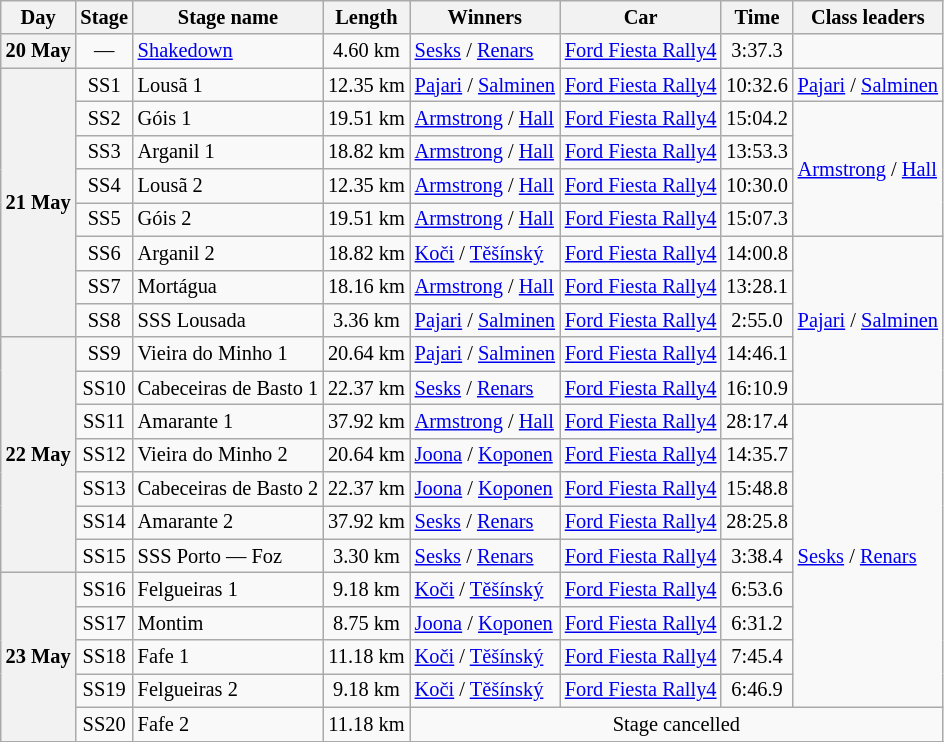<table class="wikitable" style="font-size: 85%;">
<tr>
<th>Day</th>
<th>Stage</th>
<th>Stage name</th>
<th>Length</th>
<th>Winners</th>
<th>Car</th>
<th>Time</th>
<th>Class leaders</th>
</tr>
<tr>
<th>20 May</th>
<td align="center">—</td>
<td><a href='#'>Shakedown</a></td>
<td align="center">4.60 km</td>
<td><a href='#'>Sesks</a> / <a href='#'>Renars</a></td>
<td><a href='#'>Ford Fiesta Rally4</a></td>
<td align="center">3:37.3</td>
<td></td>
</tr>
<tr>
<th rowspan="8">21 May</th>
<td align="center">SS1</td>
<td>Lousã 1</td>
<td align="center">12.35 km</td>
<td><a href='#'>Pajari</a> / <a href='#'>Salminen</a></td>
<td><a href='#'>Ford Fiesta Rally4</a></td>
<td align="center">10:32.6</td>
<td><a href='#'>Pajari</a> / <a href='#'>Salminen</a></td>
</tr>
<tr>
<td align="center">SS2</td>
<td>Góis 1</td>
<td align="center">19.51 km</td>
<td><a href='#'>Armstrong</a> / <a href='#'>Hall</a></td>
<td><a href='#'>Ford Fiesta Rally4</a></td>
<td align="center">15:04.2</td>
<td rowspan="4"><a href='#'>Armstrong</a> / <a href='#'>Hall</a></td>
</tr>
<tr>
<td align="center">SS3</td>
<td>Arganil 1</td>
<td align="center">18.82 km</td>
<td><a href='#'>Armstrong</a> / <a href='#'>Hall</a></td>
<td><a href='#'>Ford Fiesta Rally4</a></td>
<td align="center">13:53.3</td>
</tr>
<tr>
<td align="center">SS4</td>
<td>Lousã 2</td>
<td align="center">12.35 km</td>
<td><a href='#'>Armstrong</a> / <a href='#'>Hall</a></td>
<td><a href='#'>Ford Fiesta Rally4</a></td>
<td align="center">10:30.0</td>
</tr>
<tr>
<td align="center">SS5</td>
<td>Góis 2</td>
<td align="center">19.51 km</td>
<td><a href='#'>Armstrong</a> / <a href='#'>Hall</a></td>
<td><a href='#'>Ford Fiesta Rally4</a></td>
<td align="center">15:07.3</td>
</tr>
<tr>
<td align="center">SS6</td>
<td>Arganil 2</td>
<td align="center">18.82 km</td>
<td><a href='#'>Koči</a> / <a href='#'>Těšínský</a></td>
<td><a href='#'>Ford Fiesta Rally4</a></td>
<td align="center">14:00.8</td>
<td rowspan="5"><a href='#'>Pajari</a> / <a href='#'>Salminen</a></td>
</tr>
<tr>
<td align="center">SS7</td>
<td>Mortágua</td>
<td align="center">18.16 km</td>
<td><a href='#'>Armstrong</a> / <a href='#'>Hall</a></td>
<td><a href='#'>Ford Fiesta Rally4</a></td>
<td align="center">13:28.1</td>
</tr>
<tr>
<td align="center">SS8</td>
<td>SSS Lousada</td>
<td align="center">3.36 km</td>
<td><a href='#'>Pajari</a> / <a href='#'>Salminen</a></td>
<td><a href='#'>Ford Fiesta Rally4</a></td>
<td align="center">2:55.0</td>
</tr>
<tr>
<th rowspan="7">22 May</th>
<td align="center">SS9</td>
<td>Vieira do Minho 1</td>
<td align="center">20.64 km</td>
<td><a href='#'>Pajari</a> / <a href='#'>Salminen</a></td>
<td><a href='#'>Ford Fiesta Rally4</a></td>
<td align="center">14:46.1</td>
</tr>
<tr>
<td align="center">SS10</td>
<td>Cabeceiras de Basto 1</td>
<td align="center">22.37 km</td>
<td><a href='#'>Sesks</a> / <a href='#'>Renars</a></td>
<td><a href='#'>Ford Fiesta Rally4</a></td>
<td align="center">16:10.9</td>
</tr>
<tr>
<td align="center">SS11</td>
<td>Amarante 1</td>
<td align="center">37.92 km</td>
<td><a href='#'>Armstrong</a> / <a href='#'>Hall</a></td>
<td><a href='#'>Ford Fiesta Rally4</a></td>
<td align="center">28:17.4</td>
<td rowspan="9"><a href='#'>Sesks</a> / <a href='#'>Renars</a></td>
</tr>
<tr>
<td align="center">SS12</td>
<td>Vieira do Minho 2</td>
<td align="center">20.64 km</td>
<td><a href='#'>Joona</a> / <a href='#'>Koponen</a></td>
<td><a href='#'>Ford Fiesta Rally4</a></td>
<td align="center">14:35.7</td>
</tr>
<tr>
<td align="center">SS13</td>
<td>Cabeceiras de Basto 2</td>
<td align="center">22.37 km</td>
<td><a href='#'>Joona</a> / <a href='#'>Koponen</a></td>
<td><a href='#'>Ford Fiesta Rally4</a></td>
<td align="center">15:48.8</td>
</tr>
<tr>
<td align="center">SS14</td>
<td>Amarante 2</td>
<td align="center">37.92 km</td>
<td><a href='#'>Sesks</a> / <a href='#'>Renars</a></td>
<td><a href='#'>Ford Fiesta Rally4</a></td>
<td align="center">28:25.8</td>
</tr>
<tr>
<td align="center">SS15</td>
<td>SSS Porto — Foz</td>
<td align="center">3.30 km</td>
<td><a href='#'>Sesks</a> / <a href='#'>Renars</a></td>
<td><a href='#'>Ford Fiesta Rally4</a></td>
<td align="center">3:38.4</td>
</tr>
<tr>
<th rowspan="5">23 May</th>
<td align="center">SS16</td>
<td>Felgueiras 1</td>
<td align="center">9.18 km</td>
<td><a href='#'>Koči</a> / <a href='#'>Těšínský</a></td>
<td><a href='#'>Ford Fiesta Rally4</a></td>
<td align="center">6:53.6</td>
</tr>
<tr>
<td align="center">SS17</td>
<td>Montim</td>
<td align="center">8.75 km</td>
<td><a href='#'>Joona</a> / <a href='#'>Koponen</a></td>
<td><a href='#'>Ford Fiesta Rally4</a></td>
<td align="center">6:31.2</td>
</tr>
<tr>
<td align="center">SS18</td>
<td>Fafe 1</td>
<td align="center">11.18 km</td>
<td><a href='#'>Koči</a> / <a href='#'>Těšínský</a></td>
<td><a href='#'>Ford Fiesta Rally4</a></td>
<td align="center">7:45.4</td>
</tr>
<tr>
<td align="center">SS19</td>
<td>Felgueiras 2</td>
<td align="center">9.18 km</td>
<td><a href='#'>Koči</a> / <a href='#'>Těšínský</a></td>
<td><a href='#'>Ford Fiesta Rally4</a></td>
<td align="center">6:46.9</td>
</tr>
<tr>
<td align="center">SS20</td>
<td>Fafe 2</td>
<td align="center">11.18 km</td>
<td colspan="4" align="center">Stage cancelled</td>
</tr>
<tr>
</tr>
</table>
